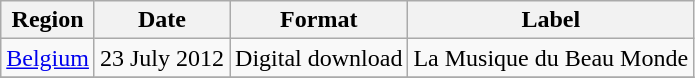<table class=wikitable>
<tr>
<th>Region</th>
<th>Date</th>
<th>Format</th>
<th>Label</th>
</tr>
<tr>
<td><a href='#'>Belgium</a></td>
<td>23 July 2012</td>
<td>Digital download</td>
<td>La Musique du Beau Monde</td>
</tr>
<tr>
</tr>
</table>
